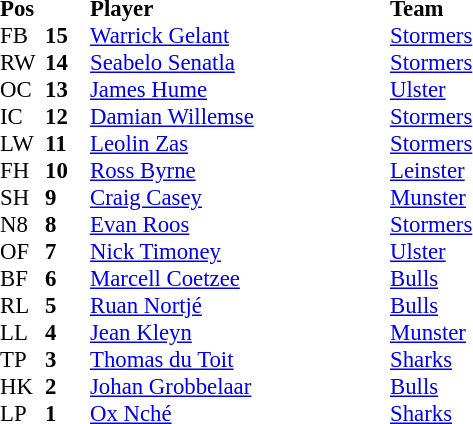<table style="font-size: 95%" cellspacing="0" cellpadding="0">
<tr>
<th width="30" align="left">Pos</th>
<th width="30"></th>
<th style="width:200px;" align="left">Player</th>
<th style="width:150px;" align="left">Team</th>
</tr>
<tr>
<td>FB</td>
<td><strong>15</strong></td>
<td> <a href='#'>Warrick Gelant</a></td>
<td> <a href='#'>Stormers</a></td>
</tr>
<tr>
<td>RW</td>
<td><strong>14</strong></td>
<td> <a href='#'>Seabelo Senatla</a></td>
<td> <a href='#'>Stormers</a></td>
</tr>
<tr>
<td>OC</td>
<td><strong>13</strong></td>
<td> <a href='#'>James Hume</a></td>
<td> <a href='#'>Ulster</a></td>
</tr>
<tr>
<td>IC</td>
<td><strong>12</strong></td>
<td> <a href='#'>Damian Willemse</a></td>
<td> <a href='#'>Stormers</a></td>
</tr>
<tr>
<td>LW</td>
<td><strong>11</strong></td>
<td> <a href='#'>Leolin Zas</a></td>
<td> <a href='#'>Stormers</a></td>
</tr>
<tr>
<td>FH</td>
<td><strong>10</strong></td>
<td> <a href='#'>Ross Byrne</a></td>
<td> <a href='#'>Leinster</a></td>
</tr>
<tr>
<td>SH</td>
<td><strong>9</strong></td>
<td> <a href='#'>Craig Casey</a></td>
<td> <a href='#'>Munster</a></td>
</tr>
<tr>
<td>N8</td>
<td><strong>8</strong></td>
<td> <a href='#'>Evan Roos</a></td>
<td> <a href='#'>Stormers</a></td>
</tr>
<tr>
<td>OF</td>
<td><strong>7</strong></td>
<td> <a href='#'>Nick Timoney</a></td>
<td> <a href='#'>Ulster</a></td>
</tr>
<tr>
<td>BF</td>
<td><strong>6</strong></td>
<td> <a href='#'>Marcell Coetzee</a></td>
<td> <a href='#'>Bulls</a></td>
</tr>
<tr>
<td>RL</td>
<td><strong>5</strong></td>
<td> <a href='#'>Ruan Nortjé</a></td>
<td> <a href='#'>Bulls</a></td>
</tr>
<tr>
<td>LL</td>
<td><strong>4</strong></td>
<td> <a href='#'>Jean Kleyn</a></td>
<td> <a href='#'>Munster</a></td>
</tr>
<tr>
<td>TP</td>
<td><strong>3</strong></td>
<td> <a href='#'>Thomas du Toit</a></td>
<td> <a href='#'>Sharks</a></td>
</tr>
<tr>
<td>HK</td>
<td><strong>2</strong></td>
<td> <a href='#'>Johan Grobbelaar</a></td>
<td> <a href='#'>Bulls</a></td>
</tr>
<tr>
<td>LP</td>
<td><strong>1</strong></td>
<td> <a href='#'>Ox Nché</a></td>
<td> <a href='#'>Sharks</a></td>
</tr>
</table>
